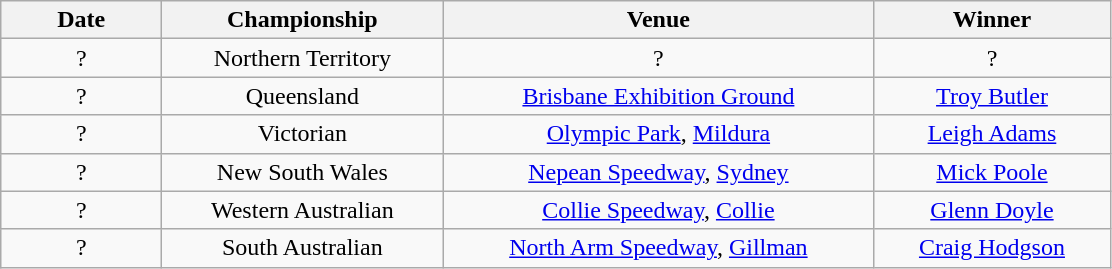<table class="wikitable" style="text-align:center">
<tr>
<th width=100>Date</th>
<th width=180>Championship</th>
<th width=280>Venue</th>
<th width=150>Winner</th>
</tr>
<tr>
<td align=center>?</td>
<td>Northern Territory</td>
<td>?</td>
<td>?</td>
</tr>
<tr>
<td align=center>?</td>
<td>Queensland</td>
<td><a href='#'>Brisbane Exhibition Ground</a></td>
<td><a href='#'>Troy Butler</a></td>
</tr>
<tr>
<td align=center>?</td>
<td>Victorian</td>
<td><a href='#'>Olympic Park</a>, <a href='#'>Mildura</a></td>
<td><a href='#'>Leigh Adams</a></td>
</tr>
<tr>
<td align=center>?</td>
<td>New South Wales</td>
<td><a href='#'>Nepean Speedway</a>, <a href='#'>Sydney</a></td>
<td><a href='#'>Mick Poole</a></td>
</tr>
<tr>
<td align=center>?</td>
<td>Western Australian</td>
<td><a href='#'>Collie Speedway</a>, <a href='#'>Collie</a></td>
<td><a href='#'>Glenn Doyle</a></td>
</tr>
<tr>
<td align=center>?</td>
<td>South Australian</td>
<td><a href='#'>North Arm Speedway</a>, <a href='#'>Gillman</a></td>
<td><a href='#'>Craig Hodgson</a></td>
</tr>
</table>
